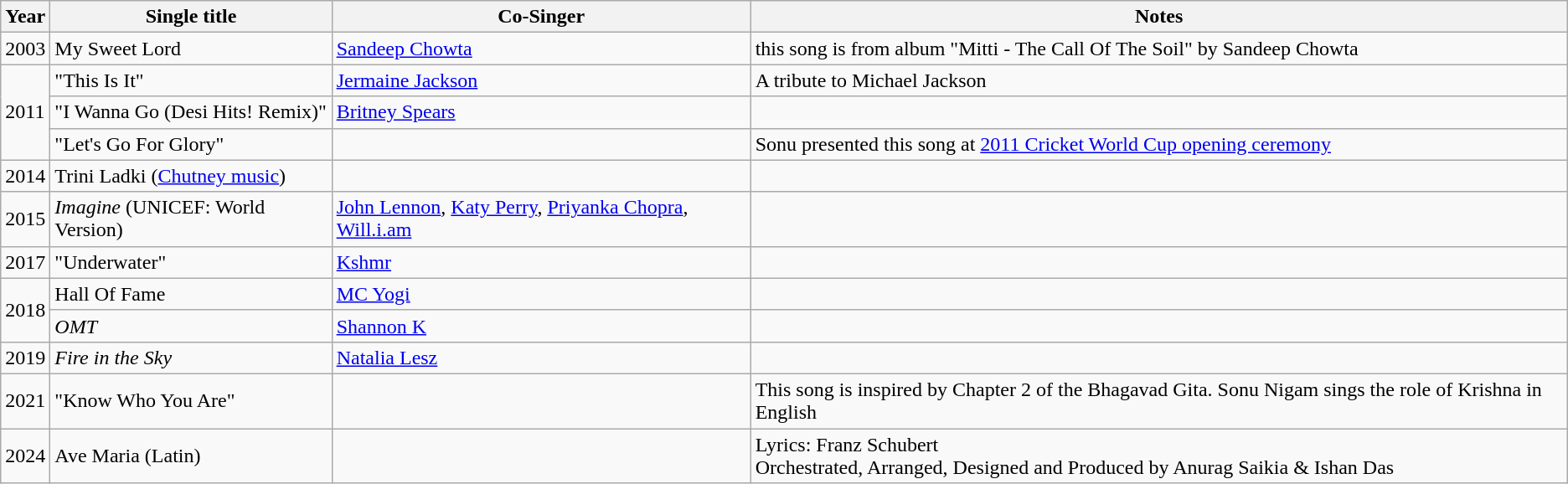<table class="wikitable sortable">
<tr>
<th>Year</th>
<th>Single title</th>
<th>Co-Singer</th>
<th>Notes</th>
</tr>
<tr>
<td>2003</td>
<td>My Sweet Lord</td>
<td><a href='#'>Sandeep Chowta</a></td>
<td>this song is from album "Mitti - The Call Of The Soil" by Sandeep Chowta</td>
</tr>
<tr>
<td rowspan=3>2011</td>
<td>"This Is It"</td>
<td><a href='#'>Jermaine Jackson</a></td>
<td>A tribute to Michael Jackson</td>
</tr>
<tr>
<td>"I Wanna Go (Desi Hits! Remix)"</td>
<td><a href='#'>Britney Spears</a></td>
<td></td>
</tr>
<tr>
<td>"Let's Go For Glory"</td>
<td></td>
<td>Sonu presented this song at <a href='#'>2011 Cricket World Cup opening ceremony</a></td>
</tr>
<tr>
<td>2014</td>
<td>Trini Ladki (<a href='#'>Chutney music</a>)</td>
<td></td>
<td></td>
</tr>
<tr>
<td>2015</td>
<td><em>Imagine</em> (UNICEF: World Version)</td>
<td><a href='#'>John Lennon</a>, <a href='#'>Katy Perry</a>, <a href='#'>Priyanka Chopra</a>, <a href='#'>Will.i.am</a></td>
</tr>
<tr>
<td>2017</td>
<td>"Underwater"</td>
<td><a href='#'>Kshmr</a></td>
<td></td>
</tr>
<tr>
<td rowspan ="2">2018</td>
<td>Hall Of Fame</td>
<td><a href='#'>MC Yogi</a></td>
<td></td>
</tr>
<tr>
<td><em>OMT</em></td>
<td><a href='#'>Shannon K</a></td>
<td></td>
</tr>
<tr>
<td>2019</td>
<td><em>Fire in the Sky</em></td>
<td><a href='#'>Natalia Lesz</a></td>
<td></td>
</tr>
<tr>
<td>2021</td>
<td>"Know Who You Are"</td>
<td></td>
<td>This song is inspired by Chapter 2 of the Bhagavad Gita. Sonu Nigam sings the role of Krishna in English</td>
</tr>
<tr>
<td>2024</td>
<td>Ave Maria (Latin)</td>
<td></td>
<td>Lyrics: Franz Schubert<br>Orchestrated, Arranged, Designed and Produced by Anurag Saikia & Ishan Das</td>
</tr>
</table>
